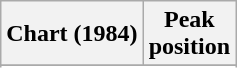<table class="wikitable sortable plainrowheaders" style="text-align:center">
<tr>
<th>Chart (1984)</th>
<th>Peak<br>position</th>
</tr>
<tr>
</tr>
<tr>
</tr>
</table>
